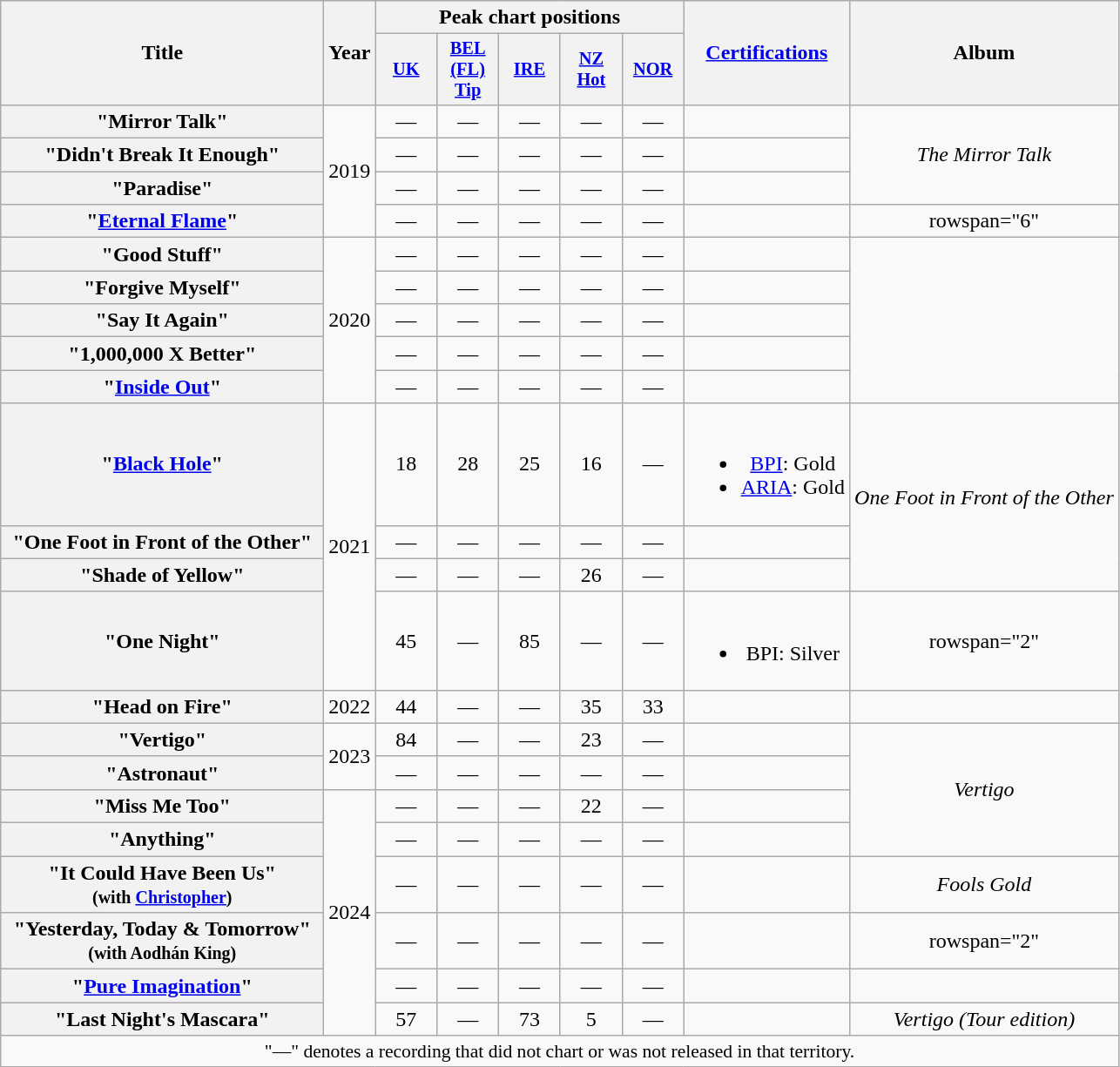<table class="wikitable plainrowheaders" style="text-align:center;">
<tr>
<th scope="col" rowspan="2" style="width:15em;">Title</th>
<th scope="col" rowspan="2">Year</th>
<th scope="col" colspan="5">Peak chart positions</th>
<th scope="col" rowspan="2"><a href='#'>Certifications</a></th>
<th scope="col" rowspan="2">Album</th>
</tr>
<tr>
<th scope="col" style="width:3em;font-size:85%;"><a href='#'>UK</a><br></th>
<th scope="col" style="width:3em;font-size:85%;"><a href='#'>BEL<br>(FL)<br>Tip</a><br></th>
<th scope="col" style="width:3em;font-size:85%;"><a href='#'>IRE</a><br></th>
<th scope="col" style="width:3em;font-size:85%;"><a href='#'>NZ<br>Hot</a><br></th>
<th scope="col" style="width:3em;font-size:85%;"><a href='#'>NOR</a><br></th>
</tr>
<tr>
<th scope="row">"Mirror Talk"</th>
<td rowspan="4">2019</td>
<td>—</td>
<td>—</td>
<td>—</td>
<td>—</td>
<td>—</td>
<td></td>
<td rowspan="3"><em>The Mirror Talk</em></td>
</tr>
<tr>
<th scope="row">"Didn't Break It Enough"</th>
<td>—</td>
<td>—</td>
<td>—</td>
<td>—</td>
<td>—</td>
<td></td>
</tr>
<tr>
<th scope="row">"Paradise"</th>
<td>—</td>
<td>—</td>
<td>—</td>
<td>—</td>
<td>—</td>
<td></td>
</tr>
<tr>
<th scope="row">"<a href='#'>Eternal Flame</a>"</th>
<td>—</td>
<td>—</td>
<td>—</td>
<td>—</td>
<td>—</td>
<td></td>
<td>rowspan="6" </td>
</tr>
<tr>
<th scope="row">"Good Stuff"</th>
<td rowspan="5">2020</td>
<td>—</td>
<td>—</td>
<td>—</td>
<td>—</td>
<td>—</td>
<td></td>
</tr>
<tr>
<th scope="row">"Forgive Myself"</th>
<td>—</td>
<td>—</td>
<td>—</td>
<td>—</td>
<td>—</td>
<td></td>
</tr>
<tr>
<th scope="row">"Say It Again"</th>
<td>—</td>
<td>—</td>
<td>—</td>
<td>—</td>
<td>—</td>
<td></td>
</tr>
<tr>
<th scope="row">"1,000,000 X Better"<br></th>
<td>—</td>
<td>—</td>
<td>—</td>
<td>—</td>
<td>—</td>
<td></td>
</tr>
<tr>
<th scope="row">"<a href='#'>Inside Out</a>"<br></th>
<td>—</td>
<td>—</td>
<td>—</td>
<td>—</td>
<td>—</td>
<td></td>
</tr>
<tr>
<th scope="row">"<a href='#'>Black Hole</a>"</th>
<td rowspan="4">2021</td>
<td>18</td>
<td>28</td>
<td>25</td>
<td>16</td>
<td>—</td>
<td><br><ul><li><a href='#'>BPI</a>: Gold</li><li><a href='#'>ARIA</a>: Gold</li></ul></td>
<td rowspan="3"><em>One Foot in Front of the Other</em></td>
</tr>
<tr>
<th scope="row">"One Foot in Front of the Other"</th>
<td>—</td>
<td>—</td>
<td>—</td>
<td>—</td>
<td>—</td>
<td></td>
</tr>
<tr>
<th scope="row">"Shade of Yellow"</th>
<td>—</td>
<td>—</td>
<td>—</td>
<td>26</td>
<td>—</td>
<td></td>
</tr>
<tr>
<th scope="row">"One Night"</th>
<td>45</td>
<td>—</td>
<td>85</td>
<td>—</td>
<td>—</td>
<td><br><ul><li>BPI: Silver</li></ul></td>
<td>rowspan="2" </td>
</tr>
<tr>
<th scope="row">"Head on Fire"<br></th>
<td>2022</td>
<td>44</td>
<td>—</td>
<td>—</td>
<td>35</td>
<td>33</td>
<td></td>
</tr>
<tr>
<th scope="row">"Vertigo"</th>
<td rowspan="2">2023</td>
<td>84</td>
<td>—</td>
<td>—</td>
<td>23</td>
<td>—</td>
<td></td>
<td rowspan="4"><em>Vertigo</em></td>
</tr>
<tr>
<th scope="row">"Astronaut"</th>
<td>—</td>
<td>—</td>
<td>—</td>
<td>—</td>
<td>—</td>
<td></td>
</tr>
<tr>
<th scope="row">"Miss Me Too"</th>
<td rowspan="6">2024</td>
<td>—</td>
<td>—</td>
<td>—</td>
<td>22</td>
<td>—</td>
<td></td>
</tr>
<tr>
<th scope="row">"Anything"</th>
<td>—</td>
<td>—</td>
<td>—</td>
<td>—</td>
<td>—</td>
<td></td>
</tr>
<tr>
<th scope="row">"It Could Have Been Us" <br><small>(with <a href='#'>Christopher</a>)</small></th>
<td>—</td>
<td>—</td>
<td>—</td>
<td>—</td>
<td>—</td>
<td></td>
<td><em>Fools Gold</em></td>
</tr>
<tr>
<th scope="row">"Yesterday, Today & Tomorrow" <br><small>(with Aodhán King)</small></th>
<td>—</td>
<td>—</td>
<td>—</td>
<td>—</td>
<td>—</td>
<td></td>
<td>rowspan="2" </td>
</tr>
<tr>
<th scope="row">"<a href='#'>Pure Imagination</a>"</th>
<td>—</td>
<td>—</td>
<td>—</td>
<td>—</td>
<td>—</td>
<td></td>
</tr>
<tr>
<th scope="row">"Last Night's Mascara"</th>
<td>57</td>
<td>—</td>
<td>73<br></td>
<td>5</td>
<td>—</td>
<td></td>
<td><em>Vertigo (Tour edition)</em></td>
</tr>
<tr>
<td colspan="9" style="font-size:90%">"—" denotes a recording that did not chart or was not released in that territory.</td>
</tr>
</table>
